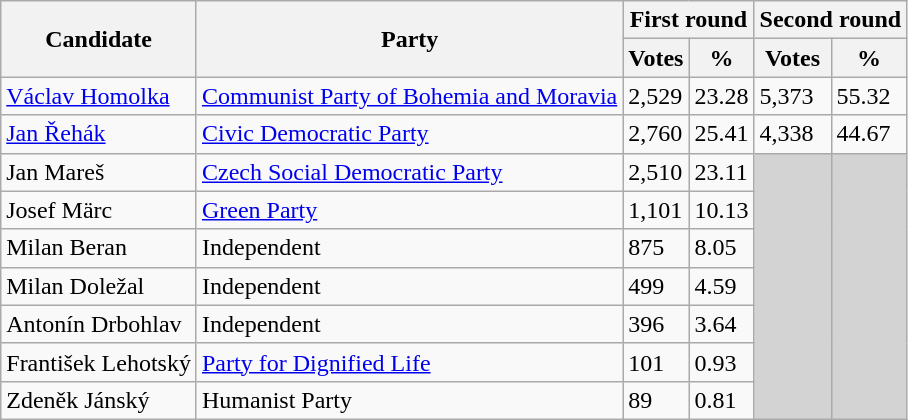<table class="wikitable">
<tr>
<th rowspan=2>Candidate</th>
<th rowspan=2>Party</th>
<th colspan=2>First round</th>
<th colspan=2>Second round</th>
</tr>
<tr>
<th>Votes</th>
<th>%</th>
<th>Votes</th>
<th>%</th>
</tr>
<tr>
<td><a href='#'>Václav Homolka</a></td>
<td><a href='#'>Communist Party of Bohemia and Moravia</a></td>
<td>2,529</td>
<td>23.28</td>
<td>5,373</td>
<td>55.32</td>
</tr>
<tr>
<td><a href='#'>Jan Řehák</a></td>
<td><a href='#'>Civic Democratic Party</a></td>
<td>2,760</td>
<td>25.41</td>
<td>4,338</td>
<td>44.67</td>
</tr>
<tr>
<td>Jan Mareš</td>
<td><a href='#'>Czech Social Democratic Party</a></td>
<td>2,510</td>
<td>23.11</td>
<td rowspan="7"  style="background-color:lightgrey;"> </td>
<td rowspan="7"  style="background-color:lightgrey;"> </td>
</tr>
<tr>
<td>Josef Märc</td>
<td><a href='#'>Green Party</a></td>
<td>1,101</td>
<td>10.13</td>
</tr>
<tr>
<td>Milan Beran</td>
<td>Independent</td>
<td>875</td>
<td>8.05</td>
</tr>
<tr>
<td>Milan Doležal</td>
<td>Independent</td>
<td>499</td>
<td>4.59</td>
</tr>
<tr>
<td>Antonín Drbohlav</td>
<td>Independent</td>
<td>396</td>
<td>3.64</td>
</tr>
<tr>
<td>František Lehotský</td>
<td><a href='#'>Party for Dignified Life</a></td>
<td>101</td>
<td>0.93</td>
</tr>
<tr>
<td>Zdeněk Jánský</td>
<td>Humanist Party</td>
<td>89</td>
<td>0.81</td>
</tr>
</table>
